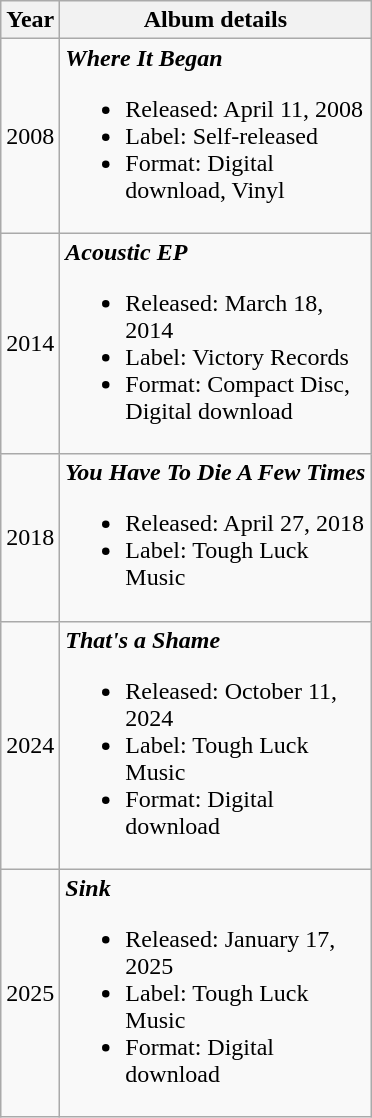<table class="wikitable sortable">
<tr>
<th>Year</th>
<th style="width:200px;">Album details</th>
</tr>
<tr>
<td>2008</td>
<td><strong><em>Where It Began</em></strong><br><ul><li>Released: April 11, 2008</li><li>Label: Self-released</li><li>Format: Digital download, Vinyl</li></ul></td>
</tr>
<tr>
<td>2014</td>
<td><strong><em>Acoustic EP</em></strong><br><ul><li>Released: March 18, 2014</li><li>Label: Victory Records</li><li>Format: Compact Disc, Digital download</li></ul></td>
</tr>
<tr>
<td>2018</td>
<td><strong><em>You Have To Die A Few Times</em></strong><br><ul><li>Released: April 27, 2018</li><li>Label: Tough Luck Music</li></ul></td>
</tr>
<tr>
<td>2024</td>
<td><strong><em>That's a Shame</em></strong><br><ul><li>Released: October 11, 2024</li><li>Label: Tough Luck Music</li><li>Format: Digital download</li></ul></td>
</tr>
<tr>
<td>2025</td>
<td><strong><em>Sink</em></strong><br><ul><li>Released: January 17, 2025</li><li>Label: Tough Luck Music</li><li>Format: Digital download</li></ul></td>
</tr>
</table>
